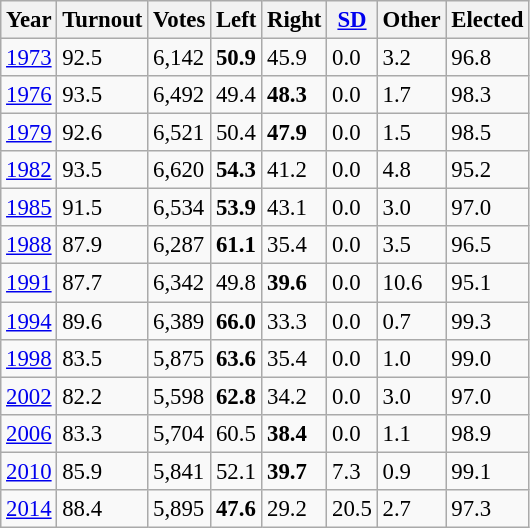<table class="wikitable sortable" style="font-size: 95%;">
<tr>
<th>Year</th>
<th>Turnout</th>
<th>Votes</th>
<th>Left</th>
<th>Right</th>
<th><a href='#'>SD</a></th>
<th>Other</th>
<th>Elected</th>
</tr>
<tr>
<td><a href='#'>1973</a></td>
<td>92.5</td>
<td>6,142</td>
<td><strong>50.9</strong></td>
<td>45.9</td>
<td>0.0</td>
<td>3.2</td>
<td>96.8</td>
</tr>
<tr>
<td><a href='#'>1976</a></td>
<td>93.5</td>
<td>6,492</td>
<td>49.4</td>
<td><strong>48.3</strong></td>
<td>0.0</td>
<td>1.7</td>
<td>98.3</td>
</tr>
<tr>
<td><a href='#'>1979</a></td>
<td>92.6</td>
<td>6,521</td>
<td>50.4</td>
<td><strong>47.9</strong></td>
<td>0.0</td>
<td>1.5</td>
<td>98.5</td>
</tr>
<tr>
<td><a href='#'>1982</a></td>
<td>93.5</td>
<td>6,620</td>
<td><strong>54.3</strong></td>
<td>41.2</td>
<td>0.0</td>
<td>4.8</td>
<td>95.2</td>
</tr>
<tr>
<td><a href='#'>1985</a></td>
<td>91.5</td>
<td>6,534</td>
<td><strong>53.9</strong></td>
<td>43.1</td>
<td>0.0</td>
<td>3.0</td>
<td>97.0</td>
</tr>
<tr>
<td><a href='#'>1988</a></td>
<td>87.9</td>
<td>6,287</td>
<td><strong>61.1</strong></td>
<td>35.4</td>
<td>0.0</td>
<td>3.5</td>
<td>96.5</td>
</tr>
<tr>
<td><a href='#'>1991</a></td>
<td>87.7</td>
<td>6,342</td>
<td>49.8</td>
<td><strong>39.6</strong></td>
<td>0.0</td>
<td>10.6</td>
<td>95.1</td>
</tr>
<tr>
<td><a href='#'>1994</a></td>
<td>89.6</td>
<td>6,389</td>
<td><strong>66.0</strong></td>
<td>33.3</td>
<td>0.0</td>
<td>0.7</td>
<td>99.3</td>
</tr>
<tr>
<td><a href='#'>1998</a></td>
<td>83.5</td>
<td>5,875</td>
<td><strong>63.6</strong></td>
<td>35.4</td>
<td>0.0</td>
<td>1.0</td>
<td>99.0</td>
</tr>
<tr>
<td><a href='#'>2002</a></td>
<td>82.2</td>
<td>5,598</td>
<td><strong>62.8</strong></td>
<td>34.2</td>
<td>0.0</td>
<td>3.0</td>
<td>97.0</td>
</tr>
<tr>
<td><a href='#'>2006</a></td>
<td>83.3</td>
<td>5,704</td>
<td>60.5</td>
<td><strong>38.4</strong></td>
<td>0.0</td>
<td>1.1</td>
<td>98.9</td>
</tr>
<tr>
<td><a href='#'>2010</a></td>
<td>85.9</td>
<td>5,841</td>
<td>52.1</td>
<td><strong>39.7</strong></td>
<td>7.3</td>
<td>0.9</td>
<td>99.1</td>
</tr>
<tr>
<td><a href='#'>2014</a></td>
<td>88.4</td>
<td>5,895</td>
<td><strong>47.6</strong></td>
<td>29.2</td>
<td>20.5</td>
<td>2.7</td>
<td>97.3</td>
</tr>
</table>
